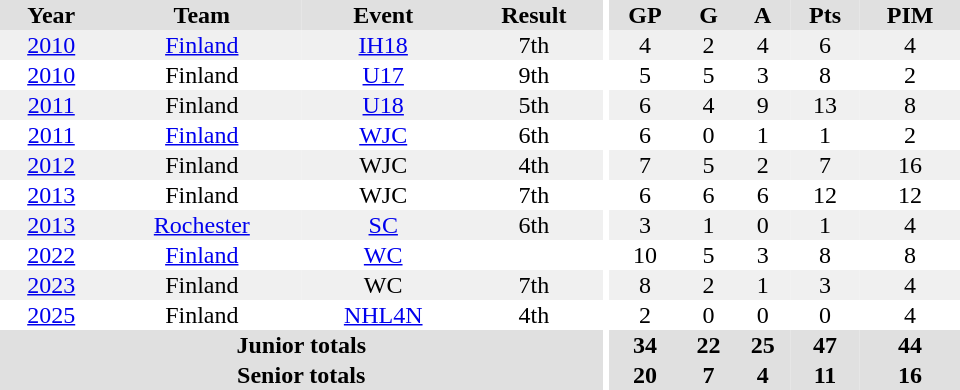<table border="0" cellpadding="1" cellspacing="0" ID="Table3" style="text-align:center; width:40em;">
<tr bgcolor="#e0e0e0">
<th>Year</th>
<th>Team</th>
<th>Event</th>
<th>Result</th>
<th rowspan="99" bgcolor="#ffffff"></th>
<th>GP</th>
<th>G</th>
<th>A</th>
<th>Pts</th>
<th>PIM</th>
</tr>
<tr>
</tr>
<tr bgcolor="#f0f0f0">
<td><a href='#'>2010</a></td>
<td><a href='#'>Finland</a></td>
<td><a href='#'>IH18</a></td>
<td>7th</td>
<td>4</td>
<td>2</td>
<td>4</td>
<td>6</td>
<td>4</td>
</tr>
<tr>
<td><a href='#'>2010</a></td>
<td>Finland</td>
<td><a href='#'>U17</a></td>
<td>9th</td>
<td>5</td>
<td>5</td>
<td>3</td>
<td>8</td>
<td>2</td>
</tr>
<tr bgcolor="#f0f0f0">
<td><a href='#'>2011</a></td>
<td>Finland</td>
<td><a href='#'>U18</a></td>
<td>5th</td>
<td>6</td>
<td>4</td>
<td>9</td>
<td>13</td>
<td>8</td>
</tr>
<tr>
<td><a href='#'>2011</a></td>
<td><a href='#'>Finland</a></td>
<td><a href='#'>WJC</a></td>
<td>6th</td>
<td>6</td>
<td>0</td>
<td>1</td>
<td>1</td>
<td>2</td>
</tr>
<tr bgcolor="#f0f0f0">
<td><a href='#'>2012</a></td>
<td>Finland</td>
<td>WJC</td>
<td>4th</td>
<td>7</td>
<td>5</td>
<td>2</td>
<td>7</td>
<td>16</td>
</tr>
<tr>
<td><a href='#'>2013</a></td>
<td>Finland</td>
<td>WJC</td>
<td>7th</td>
<td>6</td>
<td>6</td>
<td>6</td>
<td>12</td>
<td>12</td>
</tr>
<tr bgcolor="#f0f0f0">
<td><a href='#'>2013</a></td>
<td><a href='#'>Rochester</a></td>
<td><a href='#'>SC</a></td>
<td>6th</td>
<td>3</td>
<td>1</td>
<td>0</td>
<td>1</td>
<td>4</td>
</tr>
<tr>
<td><a href='#'>2022</a></td>
<td><a href='#'>Finland</a></td>
<td><a href='#'>WC</a></td>
<td></td>
<td>10</td>
<td>5</td>
<td>3</td>
<td>8</td>
<td>8</td>
</tr>
<tr bgcolor="#f0f0f0">
<td><a href='#'>2023</a></td>
<td>Finland</td>
<td>WC</td>
<td>7th</td>
<td>8</td>
<td>2</td>
<td>1</td>
<td>3</td>
<td>4</td>
</tr>
<tr>
<td><a href='#'>2025</a></td>
<td>Finland</td>
<td><a href='#'>NHL4N</a></td>
<td>4th</td>
<td>2</td>
<td>0</td>
<td>0</td>
<td>0</td>
<td>4</td>
</tr>
<tr bgcolor="#e0e0e0">
<th colspan="4">Junior totals</th>
<th>34</th>
<th>22</th>
<th>25</th>
<th>47</th>
<th>44</th>
</tr>
<tr bgcolor="#e0e0e0">
<th colspan="4">Senior totals</th>
<th>20</th>
<th>7</th>
<th>4</th>
<th>11</th>
<th>16</th>
</tr>
</table>
